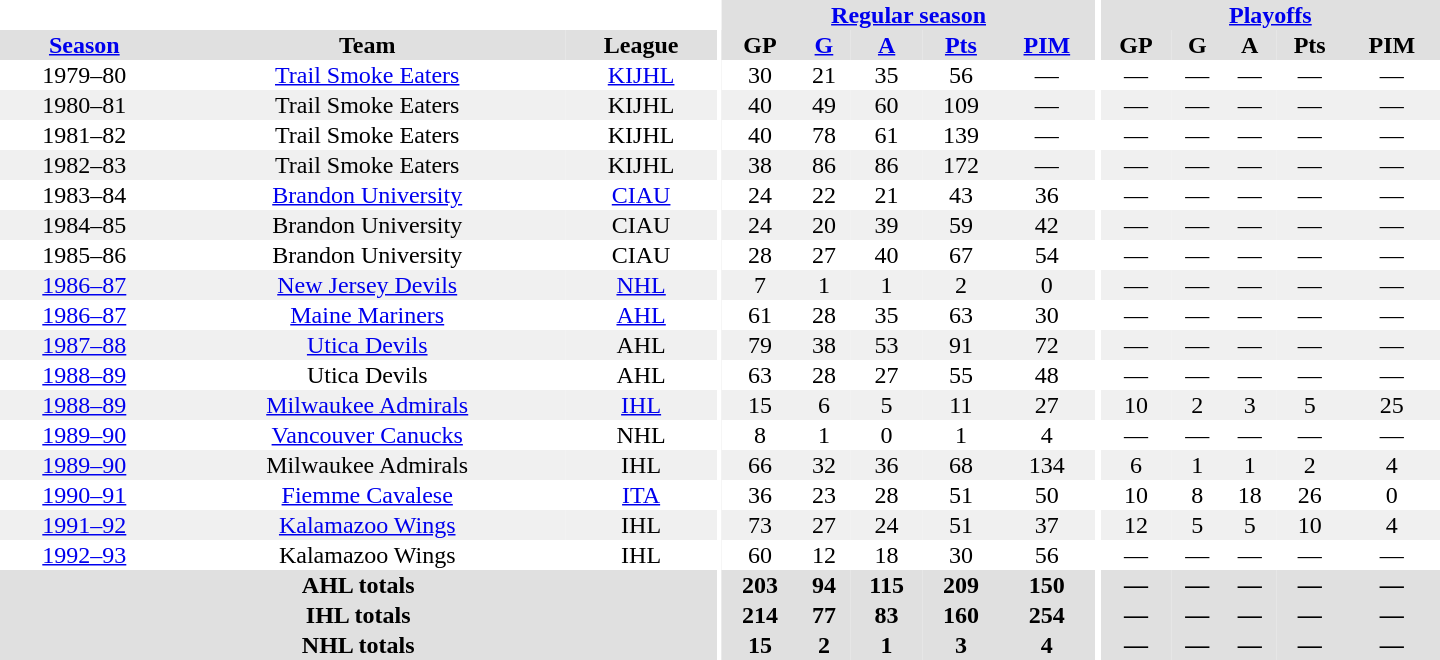<table border="0" cellpadding="1" cellspacing="0" style="text-align:center; width:60em">
<tr bgcolor="#e0e0e0">
<th colspan="3" bgcolor="#ffffff"></th>
<th rowspan="100" bgcolor="#ffffff"></th>
<th colspan="5"><a href='#'>Regular season</a></th>
<th rowspan="100" bgcolor="#ffffff"></th>
<th colspan="5"><a href='#'>Playoffs</a></th>
</tr>
<tr bgcolor="#e0e0e0">
<th><a href='#'>Season</a></th>
<th>Team</th>
<th>League</th>
<th>GP</th>
<th><a href='#'>G</a></th>
<th><a href='#'>A</a></th>
<th><a href='#'>Pts</a></th>
<th><a href='#'>PIM</a></th>
<th>GP</th>
<th>G</th>
<th>A</th>
<th>Pts</th>
<th>PIM</th>
</tr>
<tr>
<td>1979–80</td>
<td><a href='#'>Trail Smoke Eaters</a></td>
<td><a href='#'>KIJHL</a></td>
<td>30</td>
<td>21</td>
<td>35</td>
<td>56</td>
<td>—</td>
<td>—</td>
<td>—</td>
<td>—</td>
<td>—</td>
<td>—</td>
</tr>
<tr bgcolor="#f0f0f0">
<td>1980–81</td>
<td>Trail Smoke Eaters</td>
<td>KIJHL</td>
<td>40</td>
<td>49</td>
<td>60</td>
<td>109</td>
<td>—</td>
<td>—</td>
<td>—</td>
<td>—</td>
<td>—</td>
<td>—</td>
</tr>
<tr>
<td>1981–82</td>
<td>Trail Smoke Eaters</td>
<td>KIJHL</td>
<td>40</td>
<td>78</td>
<td>61</td>
<td>139</td>
<td>—</td>
<td>—</td>
<td>—</td>
<td>—</td>
<td>—</td>
<td>—</td>
</tr>
<tr bgcolor="#f0f0f0">
<td>1982–83</td>
<td>Trail Smoke Eaters</td>
<td>KIJHL</td>
<td>38</td>
<td>86</td>
<td>86</td>
<td>172</td>
<td>—</td>
<td>—</td>
<td>—</td>
<td>—</td>
<td>—</td>
<td>—</td>
</tr>
<tr>
<td>1983–84</td>
<td><a href='#'>Brandon University</a></td>
<td><a href='#'>CIAU</a></td>
<td>24</td>
<td>22</td>
<td>21</td>
<td>43</td>
<td>36</td>
<td>—</td>
<td>—</td>
<td>—</td>
<td>—</td>
<td>—</td>
</tr>
<tr bgcolor="#f0f0f0">
<td>1984–85</td>
<td>Brandon University</td>
<td>CIAU</td>
<td>24</td>
<td>20</td>
<td>39</td>
<td>59</td>
<td>42</td>
<td>—</td>
<td>—</td>
<td>—</td>
<td>—</td>
<td>—</td>
</tr>
<tr>
<td>1985–86</td>
<td>Brandon University</td>
<td>CIAU</td>
<td>28</td>
<td>27</td>
<td>40</td>
<td>67</td>
<td>54</td>
<td>—</td>
<td>—</td>
<td>—</td>
<td>—</td>
<td>—</td>
</tr>
<tr bgcolor="#f0f0f0">
<td><a href='#'>1986–87</a></td>
<td><a href='#'>New Jersey Devils</a></td>
<td><a href='#'>NHL</a></td>
<td>7</td>
<td>1</td>
<td>1</td>
<td>2</td>
<td>0</td>
<td>—</td>
<td>—</td>
<td>—</td>
<td>—</td>
<td>—</td>
</tr>
<tr>
<td><a href='#'>1986–87</a></td>
<td><a href='#'>Maine Mariners</a></td>
<td><a href='#'>AHL</a></td>
<td>61</td>
<td>28</td>
<td>35</td>
<td>63</td>
<td>30</td>
<td>—</td>
<td>—</td>
<td>—</td>
<td>—</td>
<td>—</td>
</tr>
<tr bgcolor="#f0f0f0">
<td><a href='#'>1987–88</a></td>
<td><a href='#'>Utica Devils</a></td>
<td>AHL</td>
<td>79</td>
<td>38</td>
<td>53</td>
<td>91</td>
<td>72</td>
<td>—</td>
<td>—</td>
<td>—</td>
<td>—</td>
<td>—</td>
</tr>
<tr>
<td><a href='#'>1988–89</a></td>
<td>Utica Devils</td>
<td>AHL</td>
<td>63</td>
<td>28</td>
<td>27</td>
<td>55</td>
<td>48</td>
<td>—</td>
<td>—</td>
<td>—</td>
<td>—</td>
<td>—</td>
</tr>
<tr bgcolor="#f0f0f0">
<td><a href='#'>1988–89</a></td>
<td><a href='#'>Milwaukee Admirals</a></td>
<td><a href='#'>IHL</a></td>
<td>15</td>
<td>6</td>
<td>5</td>
<td>11</td>
<td>27</td>
<td>10</td>
<td>2</td>
<td>3</td>
<td>5</td>
<td>25</td>
</tr>
<tr>
<td><a href='#'>1989–90</a></td>
<td><a href='#'>Vancouver Canucks</a></td>
<td>NHL</td>
<td>8</td>
<td>1</td>
<td>0</td>
<td>1</td>
<td>4</td>
<td>—</td>
<td>—</td>
<td>—</td>
<td>—</td>
<td>—</td>
</tr>
<tr bgcolor="#f0f0f0">
<td><a href='#'>1989–90</a></td>
<td>Milwaukee Admirals</td>
<td>IHL</td>
<td>66</td>
<td>32</td>
<td>36</td>
<td>68</td>
<td>134</td>
<td>6</td>
<td>1</td>
<td>1</td>
<td>2</td>
<td>4</td>
</tr>
<tr>
<td><a href='#'>1990–91</a></td>
<td><a href='#'>Fiemme Cavalese</a></td>
<td><a href='#'>ITA</a></td>
<td>36</td>
<td>23</td>
<td>28</td>
<td>51</td>
<td>50</td>
<td>10</td>
<td>8</td>
<td>18</td>
<td>26</td>
<td>0</td>
</tr>
<tr bgcolor="#f0f0f0">
<td><a href='#'>1991–92</a></td>
<td><a href='#'>Kalamazoo Wings</a></td>
<td>IHL</td>
<td>73</td>
<td>27</td>
<td>24</td>
<td>51</td>
<td>37</td>
<td>12</td>
<td>5</td>
<td>5</td>
<td>10</td>
<td>4</td>
</tr>
<tr>
<td><a href='#'>1992–93</a></td>
<td>Kalamazoo Wings</td>
<td>IHL</td>
<td>60</td>
<td>12</td>
<td>18</td>
<td>30</td>
<td>56</td>
<td>—</td>
<td>—</td>
<td>—</td>
<td>—</td>
<td>—</td>
</tr>
<tr bgcolor="#e0e0e0">
<th colspan="3">AHL totals</th>
<th>203</th>
<th>94</th>
<th>115</th>
<th>209</th>
<th>150</th>
<th>—</th>
<th>—</th>
<th>—</th>
<th>—</th>
<th>—</th>
</tr>
<tr bgcolor="#e0e0e0">
<th colspan="3">IHL totals</th>
<th>214</th>
<th>77</th>
<th>83</th>
<th>160</th>
<th>254</th>
<th>—</th>
<th>—</th>
<th>—</th>
<th>—</th>
<th>—</th>
</tr>
<tr bgcolor="#e0e0e0">
<th colspan="3">NHL totals</th>
<th>15</th>
<th>2</th>
<th>1</th>
<th>3</th>
<th>4</th>
<th>—</th>
<th>—</th>
<th>—</th>
<th>—</th>
<th>—</th>
</tr>
</table>
